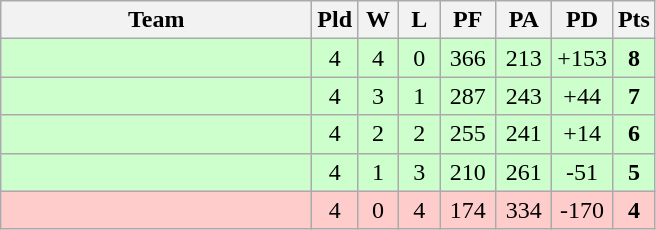<table class="wikitable" style="text-align:center;">
<tr>
<th width=200>Team</th>
<th width=20>Pld</th>
<th width=20>W</th>
<th width=20>L</th>
<th width=30>PF</th>
<th width=30>PA</th>
<th width=30>PD</th>
<th width=20>Pts</th>
</tr>
<tr style="background:#cfc;">
<td align=left></td>
<td>4</td>
<td>4</td>
<td>0</td>
<td>366</td>
<td>213</td>
<td>+153</td>
<td><strong>8</strong></td>
</tr>
<tr style="background:#cfc;">
<td align=left></td>
<td>4</td>
<td>3</td>
<td>1</td>
<td>287</td>
<td>243</td>
<td>+44</td>
<td><strong>7</strong></td>
</tr>
<tr style="background:#cfc;">
<td align=left></td>
<td>4</td>
<td>2</td>
<td>2</td>
<td>255</td>
<td>241</td>
<td>+14</td>
<td><strong>6</strong></td>
</tr>
<tr style="background:#cfc;">
<td align=left></td>
<td>4</td>
<td>1</td>
<td>3</td>
<td>210</td>
<td>261</td>
<td>-51</td>
<td><strong>5</strong></td>
</tr>
<tr style="background:#fcc;">
<td align=left></td>
<td>4</td>
<td>0</td>
<td>4</td>
<td>174</td>
<td>334</td>
<td>-170</td>
<td><strong>4</strong></td>
</tr>
</table>
